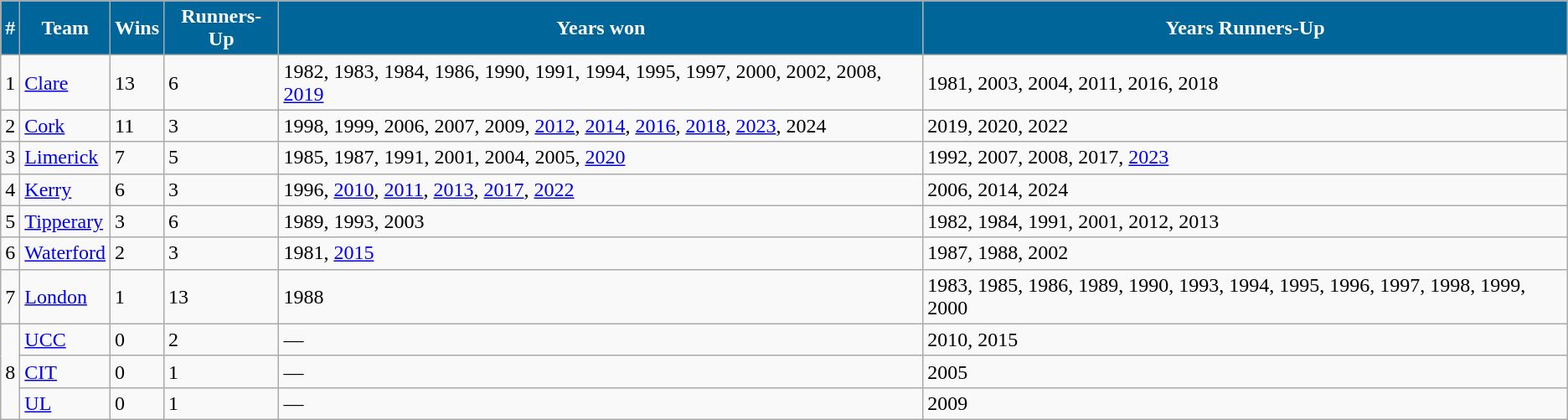<table class="wikitable">
<tr>
<th style="background:#069; color:white;">#</th>
<th style="background:#069; color:white;">Team</th>
<th style="background:#069; color:white;">Wins</th>
<th style="background:#069; color:white;">Runners-Up</th>
<th style="background:#069; color:white;">Years won</th>
<th style="background:#069; color:white;">Years Runners-Up</th>
</tr>
<tr>
<td>1</td>
<td> <a href='#'>Clare</a></td>
<td>13</td>
<td>6</td>
<td>1982, 1983, 1984, 1986, 1990, 1991, 1994, 1995, 1997, 2000, 2002, 2008, <a href='#'>2019</a></td>
<td>1981, 2003, 2004, 2011, 2016, 2018</td>
</tr>
<tr>
<td>2</td>
<td> <a href='#'>Cork</a></td>
<td>11</td>
<td>3</td>
<td>1998, 1999, 2006, 2007, 2009, <a href='#'>2012</a>, <a href='#'>2014</a>, <a href='#'>2016</a>, <a href='#'>2018</a>, <a href='#'>2023</a>, 2024</td>
<td>2019, 2020, 2022</td>
</tr>
<tr>
<td>3</td>
<td> <a href='#'>Limerick</a></td>
<td>7</td>
<td>5</td>
<td>1985, 1987, 1991, 2001, 2004, 2005, <a href='#'>2020</a></td>
<td>1992, 2007, 2008, 2017, <a href='#'>2023</a></td>
</tr>
<tr>
<td>4</td>
<td> <a href='#'>Kerry</a></td>
<td>6</td>
<td>3</td>
<td>1996, <a href='#'>2010</a>, <a href='#'>2011</a>, <a href='#'>2013</a>, <a href='#'>2017</a>, <a href='#'>2022</a></td>
<td>2006, 2014, 2024</td>
</tr>
<tr>
<td>5</td>
<td> <a href='#'>Tipperary</a></td>
<td>3</td>
<td>6</td>
<td>1989, 1993, 2003</td>
<td>1982, 1984, 1991, 2001, 2012, 2013</td>
</tr>
<tr>
<td>6</td>
<td> <a href='#'>Waterford</a></td>
<td>2</td>
<td>3</td>
<td>1981, <a href='#'>2015</a></td>
<td>1987, 1988, 2002</td>
</tr>
<tr>
<td>7</td>
<td> <a href='#'>London</a></td>
<td>1</td>
<td>13</td>
<td>1988</td>
<td>1983, 1985, 1986, 1989, 1990, 1993, 1994, 1995, 1996, 1997, 1998, 1999, 2000</td>
</tr>
<tr>
<td rowspan="3">8</td>
<td> <a href='#'>UCC</a></td>
<td>0</td>
<td>2</td>
<td>—</td>
<td>2010, 2015</td>
</tr>
<tr>
<td> <a href='#'>CIT</a></td>
<td>0</td>
<td>1</td>
<td>—</td>
<td>2005</td>
</tr>
<tr>
<td> <a href='#'>UL</a></td>
<td>0</td>
<td>1</td>
<td>—</td>
<td>2009</td>
</tr>
</table>
